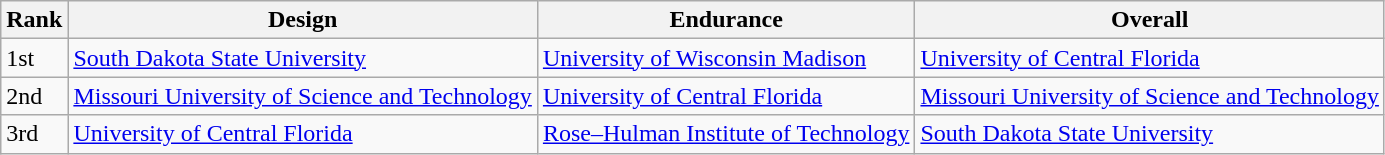<table class="wikitable mw-collapsible">
<tr>
<th>Rank</th>
<th>Design</th>
<th>Endurance</th>
<th>Overall</th>
</tr>
<tr>
<td>1st</td>
<td><a href='#'>South Dakota State University</a></td>
<td><a href='#'>University of Wisconsin Madison</a></td>
<td><a href='#'>University of Central Florida</a></td>
</tr>
<tr>
<td>2nd</td>
<td><a href='#'>Missouri University of Science and Technology</a></td>
<td><a href='#'>University of Central Florida</a></td>
<td><a href='#'>Missouri University of Science and Technology</a></td>
</tr>
<tr>
<td>3rd</td>
<td><a href='#'>University of Central Florida</a></td>
<td><a href='#'>Rose–Hulman Institute of Technology</a></td>
<td><a href='#'>South Dakota State University</a></td>
</tr>
</table>
